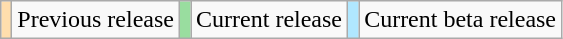<table class="wikitable">
<tr>
<td style="background:#FFDEAD;"></td>
<td>Previous release</td>
<td style="background:#99DD9F;"></td>
<td>Current release</td>
<td style="background:#B0E7FF;"></td>
<td>Current beta release</td>
</tr>
</table>
